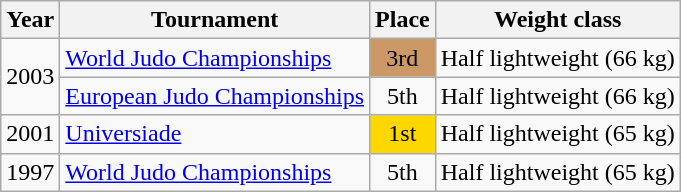<table class=wikitable>
<tr>
<th>Year</th>
<th>Tournament</th>
<th>Place</th>
<th>Weight class</th>
</tr>
<tr>
<td rowspan=2>2003</td>
<td><a href='#'>World Judo Championships</a></td>
<td bgcolor="cc9966" align="center">3rd</td>
<td>Half lightweight (66 kg)</td>
</tr>
<tr>
<td><a href='#'>European Judo Championships</a></td>
<td align="center">5th</td>
<td>Half lightweight (66 kg)</td>
</tr>
<tr>
<td>2001</td>
<td><a href='#'>Universiade</a></td>
<td bgcolor="gold" align="center">1st</td>
<td>Half lightweight (65 kg)</td>
</tr>
<tr>
<td>1997</td>
<td><a href='#'>World Judo Championships</a></td>
<td align="center">5th</td>
<td>Half lightweight (65 kg)</td>
</tr>
</table>
